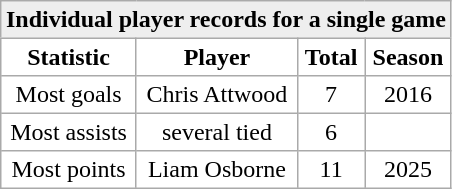<table align=left border="1" cellpadding="3" cellspacing="1" bgcolor="#ffffff" style="border: 1px #aaaaaa solid; border-collapse: collapse;">
<tr>
<td align="center" bgcolor="#eeeeee" colspan=4 style="border-bottom:1px #aaaaaa solid;"><strong>Individual player records for a single game</strong></td>
</tr>
<tr>
<th>Statistic</th>
<th>Player</th>
<th>Total</th>
<th>Season</th>
</tr>
<tr align="center">
<td>Most goals</td>
<td>Chris Attwood</td>
<td>7</td>
<td>2016</td>
</tr>
<tr align="center">
<td>Most assists</td>
<td>several tied</td>
<td>6</td>
<td></td>
</tr>
<tr align="center">
<td>Most points</td>
<td>Liam Osborne</td>
<td>11</td>
<td>2025</td>
</tr>
</table>
